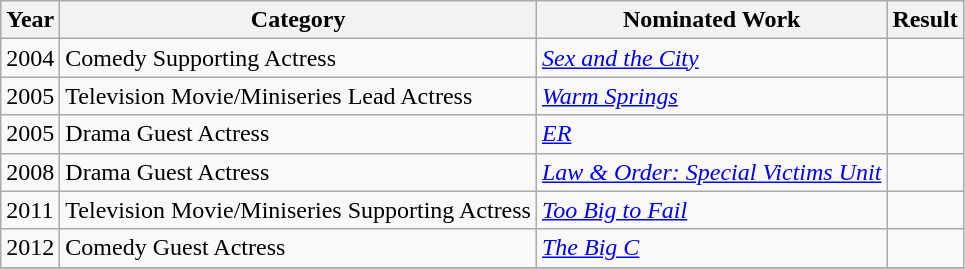<table class="wikitable">
<tr>
<th>Year</th>
<th>Category</th>
<th>Nominated Work</th>
<th>Result</th>
</tr>
<tr>
<td>2004</td>
<td>Comedy Supporting Actress</td>
<td><em><a href='#'>Sex and the City</a></em></td>
<td></td>
</tr>
<tr>
<td>2005</td>
<td>Television Movie/Miniseries Lead Actress</td>
<td><em><a href='#'>Warm Springs</a></em></td>
<td></td>
</tr>
<tr>
<td>2005</td>
<td>Drama Guest Actress</td>
<td><em><a href='#'>ER</a></em></td>
<td></td>
</tr>
<tr>
<td>2008</td>
<td>Drama Guest Actress</td>
<td><em><a href='#'>Law & Order: Special Victims Unit</a></em></td>
<td></td>
</tr>
<tr>
<td>2011</td>
<td>Television Movie/Miniseries Supporting Actress</td>
<td><em><a href='#'>Too Big to Fail</a></em></td>
<td></td>
</tr>
<tr>
<td>2012</td>
<td>Comedy Guest Actress</td>
<td><em><a href='#'>The Big C</a></em></td>
<td></td>
</tr>
<tr>
</tr>
</table>
